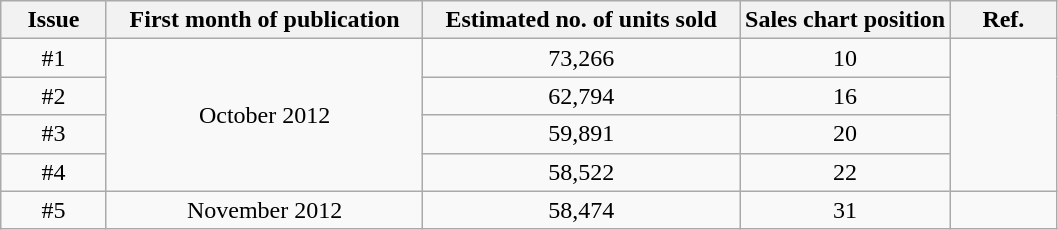<table class="wikitable" style="width:auto; text-align:center;">
<tr>
<th width=10%>Issue</th>
<th width=30%>First month of publication</th>
<th width=30%>Estimated no. of units sold</th>
<th width=20%>Sales chart position</th>
<th width=10%>Ref.</th>
</tr>
<tr>
<td>#1</td>
<td rowspan="4">October 2012</td>
<td>73,266</td>
<td>10</td>
<td rowspan="4"></td>
</tr>
<tr>
<td>#2</td>
<td>62,794</td>
<td>16</td>
</tr>
<tr>
<td>#3</td>
<td>59,891</td>
<td>20</td>
</tr>
<tr>
<td>#4</td>
<td>58,522</td>
<td>22</td>
</tr>
<tr>
<td>#5</td>
<td>November 2012</td>
<td>58,474</td>
<td>31</td>
<td></td>
</tr>
</table>
